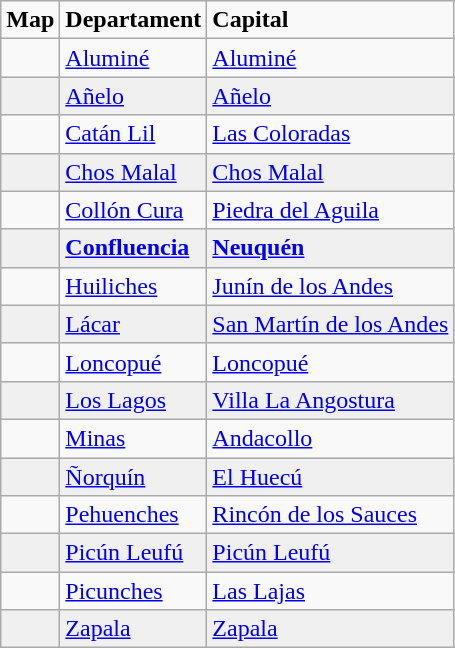<table class="wikitable">
<tr>
<td><strong>Map</strong></td>
<td><strong>Departament</strong></td>
<td><strong>Capital</strong></td>
</tr>
<tr>
<td></td>
<td><a href='#'>Aluminé</a></td>
<td><a href='#'>Aluminé</a></td>
</tr>
<tr bgcolor="#f0f0f0">
<td></td>
<td><a href='#'>Añelo</a></td>
<td><a href='#'>Añelo</a></td>
</tr>
<tr>
<td></td>
<td><a href='#'>Catán Lil</a></td>
<td><a href='#'>Las Coloradas</a></td>
</tr>
<tr bgcolor="#f0f0f0">
<td></td>
<td><a href='#'>Chos Malal</a></td>
<td><a href='#'>Chos Malal</a></td>
</tr>
<tr>
<td></td>
<td><a href='#'>Collón Cura</a></td>
<td><a href='#'>Piedra del Aguila</a></td>
</tr>
<tr bgcolor="#f0f0f0">
<td></td>
<td><strong><a href='#'>Confluencia</a></strong></td>
<td><strong><a href='#'>Neuquén</a></strong></td>
</tr>
<tr>
<td></td>
<td><a href='#'>Huiliches</a></td>
<td><a href='#'>Junín de los Andes</a></td>
</tr>
<tr bgcolor="#f0f0f0">
<td></td>
<td><a href='#'>Lácar</a></td>
<td><a href='#'>San Martín de los Andes</a></td>
</tr>
<tr>
<td></td>
<td><a href='#'>Loncopué</a></td>
<td><a href='#'>Loncopué</a></td>
</tr>
<tr bgcolor="#f0f0f0">
<td></td>
<td><a href='#'>Los Lagos</a></td>
<td><a href='#'>Villa La Angostura</a></td>
</tr>
<tr>
<td></td>
<td><a href='#'>Minas</a></td>
<td><a href='#'>Andacollo</a></td>
</tr>
<tr bgcolor="#f0f0f0">
<td></td>
<td><a href='#'>Ñorquín</a></td>
<td><a href='#'>El Huecú</a></td>
</tr>
<tr>
<td></td>
<td><a href='#'>Pehuenches</a></td>
<td><a href='#'>Rincón de los Sauces</a></td>
</tr>
<tr bgcolor="#f0f0f0">
<td></td>
<td><a href='#'>Picún Leufú</a></td>
<td><a href='#'>Picún Leufú</a></td>
</tr>
<tr>
<td></td>
<td><a href='#'>Picunches</a></td>
<td><a href='#'>Las Lajas</a></td>
</tr>
<tr bgcolor="#f0f0f0">
<td></td>
<td><a href='#'>Zapala</a></td>
<td><a href='#'>Zapala</a></td>
</tr>
</table>
